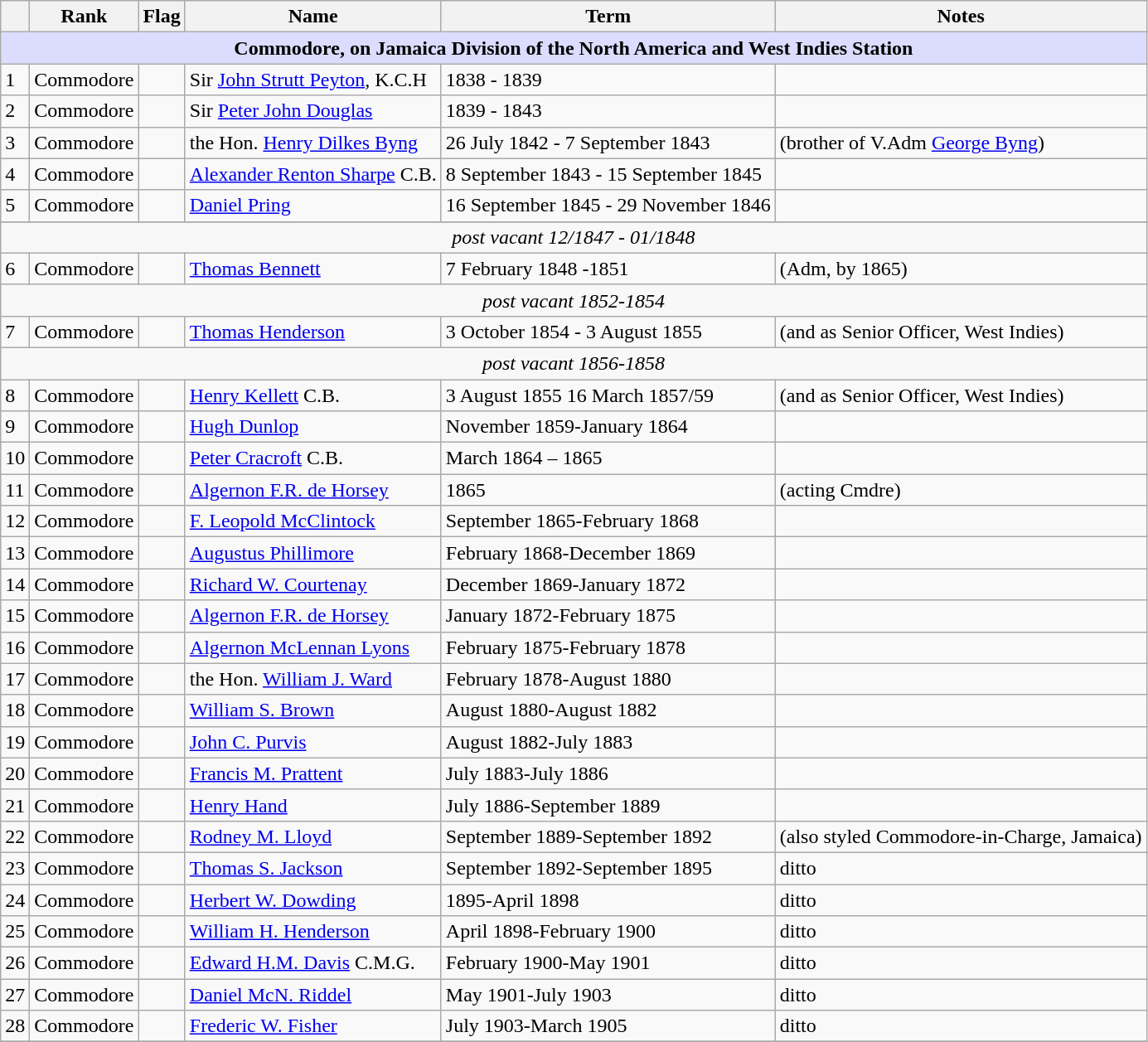<table class="wikitable">
<tr>
<th></th>
<th>Rank</th>
<th>Flag</th>
<th>Name</th>
<th>Term</th>
<th>Notes</th>
</tr>
<tr>
<td colspan="6" align="center" style="background:#dcdcfe;"><strong>Commodore, on Jamaica Division of the North America and West Indies Station </strong></td>
</tr>
<tr>
<td>1</td>
<td>Commodore</td>
<td></td>
<td>Sir <a href='#'>John Strutt Peyton</a>, K.C.H</td>
<td>1838 - 1839</td>
<td></td>
</tr>
<tr>
<td>2</td>
<td>Commodore</td>
<td></td>
<td>Sir <a href='#'>Peter John Douglas</a></td>
<td>1839 - 1843</td>
<td></td>
</tr>
<tr>
<td>3</td>
<td>Commodore</td>
<td></td>
<td>the Hon. <a href='#'>Henry Dilkes Byng</a></td>
<td>26 July 1842 - 7 September 1843</td>
<td>(brother of V.Adm <a href='#'>George Byng</a>)</td>
</tr>
<tr>
<td>4</td>
<td>Commodore</td>
<td></td>
<td><a href='#'>Alexander Renton Sharpe</a> C.B.</td>
<td>8 September 1843 - 15 September 1845</td>
<td></td>
</tr>
<tr>
<td>5</td>
<td>Commodore</td>
<td></td>
<td><a href='#'>Daniel Pring</a></td>
<td>16 September 1845 - 29 November 1846</td>
<td></td>
</tr>
<tr>
</tr>
<tr style=background-color:#F8F8F8>
<td colspan=6 align=center><em>post vacant  12/1847 - 01/1848</em></td>
</tr>
<tr>
<td>6</td>
<td>Commodore</td>
<td></td>
<td><a href='#'>Thomas Bennett</a></td>
<td>7 February 1848 -1851</td>
<td>(Adm, by 1865)</td>
</tr>
<tr style=background-color:#F8F8F8>
<td colspan=6 align=center><em>post vacant  1852-1854</em></td>
</tr>
<tr>
<td>7</td>
<td>Commodore</td>
<td></td>
<td><a href='#'>Thomas Henderson</a></td>
<td>3 October 1854 - 3 August 1855</td>
<td>(and as Senior Officer, West Indies)</td>
</tr>
<tr style=background-color:#F8F8F8>
<td colspan=6 align=center><em>post vacant  1856-1858</em></td>
</tr>
<tr>
<td>8</td>
<td>Commodore</td>
<td></td>
<td><a href='#'>Henry Kellett</a> C.B.</td>
<td>3 August 1855	16 March 1857/59</td>
<td>(and as Senior Officer, West Indies)</td>
</tr>
<tr>
<td>9</td>
<td>Commodore</td>
<td></td>
<td><a href='#'>Hugh Dunlop</a></td>
<td>November 1859-January 1864</td>
<td></td>
</tr>
<tr>
<td>10</td>
<td>Commodore</td>
<td></td>
<td><a href='#'>Peter Cracroft</a> C.B.</td>
<td>March 1864 – 1865</td>
<td></td>
</tr>
<tr>
<td>11</td>
<td>Commodore</td>
<td></td>
<td><a href='#'>Algernon F.R. de Horsey</a></td>
<td>1865</td>
<td>(acting Cmdre)</td>
</tr>
<tr>
<td>12</td>
<td>Commodore</td>
<td></td>
<td><a href='#'>F. Leopold McClintock</a></td>
<td>September 1865-February 1868</td>
<td></td>
</tr>
<tr>
<td>13</td>
<td>Commodore</td>
<td></td>
<td><a href='#'>Augustus Phillimore</a></td>
<td>February 1868-December 1869</td>
<td></td>
</tr>
<tr>
<td>14</td>
<td>Commodore</td>
<td></td>
<td><a href='#'>Richard W. Courtenay</a></td>
<td>December 1869-January 1872</td>
<td></td>
</tr>
<tr>
<td>15</td>
<td>Commodore</td>
<td></td>
<td><a href='#'>Algernon F.R. de Horsey</a></td>
<td>January 1872-February 1875</td>
<td></td>
</tr>
<tr>
<td>16</td>
<td>Commodore</td>
<td></td>
<td><a href='#'>Algernon McLennan Lyons</a></td>
<td>February 1875-February 1878</td>
<td></td>
</tr>
<tr>
<td>17</td>
<td>Commodore</td>
<td></td>
<td>the Hon. <a href='#'>William J. Ward</a></td>
<td>February 1878-August 1880</td>
<td></td>
</tr>
<tr>
<td>18</td>
<td>Commodore</td>
<td></td>
<td><a href='#'>William S. Brown</a></td>
<td>August 1880-August 1882</td>
<td></td>
</tr>
<tr>
<td>19</td>
<td>Commodore</td>
<td></td>
<td><a href='#'>John C. Purvis</a></td>
<td>August 1882-July 1883</td>
<td></td>
</tr>
<tr>
<td>20</td>
<td>Commodore</td>
<td></td>
<td><a href='#'>Francis M. Prattent</a></td>
<td>July 1883-July 1886</td>
<td></td>
</tr>
<tr>
<td>21</td>
<td>Commodore</td>
<td></td>
<td><a href='#'>Henry Hand</a></td>
<td>July 1886-September 1889</td>
<td></td>
</tr>
<tr>
<td>22</td>
<td>Commodore</td>
<td></td>
<td><a href='#'>Rodney M. Lloyd</a></td>
<td>September 1889-September 1892</td>
<td>(also styled Commodore-in-Charge, Jamaica)</td>
</tr>
<tr>
<td>23</td>
<td>Commodore</td>
<td></td>
<td><a href='#'>Thomas S. Jackson</a></td>
<td>September 1892-September 1895</td>
<td>ditto</td>
</tr>
<tr>
<td>24</td>
<td>Commodore</td>
<td></td>
<td><a href='#'>Herbert W. Dowding</a></td>
<td>1895-April 1898</td>
<td>ditto</td>
</tr>
<tr>
<td>25</td>
<td>Commodore</td>
<td></td>
<td><a href='#'>William H. Henderson</a></td>
<td>April 1898-February 1900</td>
<td>ditto</td>
</tr>
<tr>
<td>26</td>
<td>Commodore</td>
<td></td>
<td><a href='#'>Edward H.M. Davis</a> C.M.G.</td>
<td>February 1900-May 1901</td>
<td>ditto</td>
</tr>
<tr>
<td>27</td>
<td>Commodore</td>
<td></td>
<td><a href='#'>Daniel McN. Riddel</a></td>
<td>May 1901-July 1903</td>
<td>ditto</td>
</tr>
<tr>
<td>28</td>
<td>Commodore</td>
<td></td>
<td><a href='#'>Frederic W. Fisher</a></td>
<td>July 1903-March 1905</td>
<td>ditto</td>
</tr>
<tr>
</tr>
</table>
